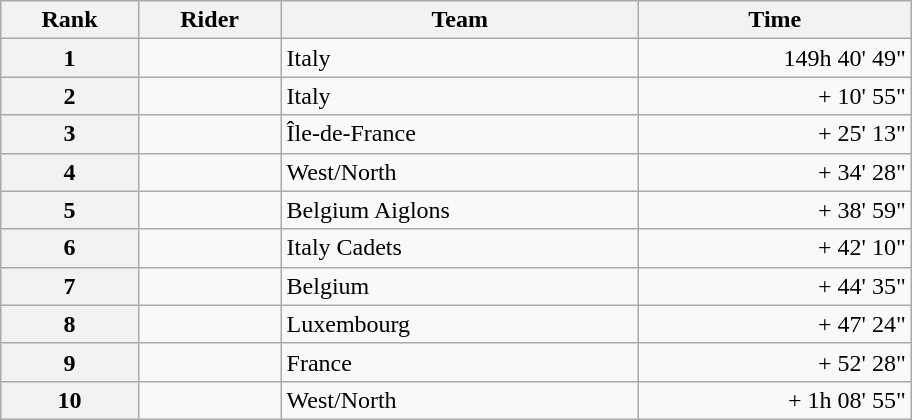<table class="wikitable" style="width:38em;margin-bottom:0;">
<tr>
<th scope="col">Rank</th>
<th scope="col">Rider</th>
<th scope="col">Team</th>
<th scope="col">Time</th>
</tr>
<tr>
<th scope="row">1</th>
<td></td>
<td>Italy</td>
<td style="text-align:right;">149h 40' 49"</td>
</tr>
<tr>
<th scope="row">2</th>
<td></td>
<td>Italy</td>
<td style="text-align:right;">+ 10' 55"</td>
</tr>
<tr>
<th scope="row">3</th>
<td></td>
<td>Île-de-France</td>
<td style="text-align:right;">+ 25' 13"</td>
</tr>
<tr>
<th scope="row">4</th>
<td></td>
<td>West/North</td>
<td style="text-align:right;">+ 34' 28"</td>
</tr>
<tr>
<th scope="row">5</th>
<td></td>
<td>Belgium Aiglons</td>
<td style="text-align:right;">+ 38' 59"</td>
</tr>
<tr>
<th scope="row">6</th>
<td></td>
<td>Italy Cadets</td>
<td style="text-align:right;">+ 42' 10"</td>
</tr>
<tr>
<th scope="row">7</th>
<td></td>
<td>Belgium</td>
<td style="text-align:right;">+ 44' 35"</td>
</tr>
<tr>
<th scope="row">8</th>
<td></td>
<td>Luxembourg</td>
<td style="text-align:right;">+ 47' 24"</td>
</tr>
<tr>
<th scope="row">9</th>
<td></td>
<td>France</td>
<td style="text-align:right;">+ 52' 28"</td>
</tr>
<tr>
<th scope="row">10</th>
<td></td>
<td>West/North</td>
<td style="text-align:right;">+ 1h 08' 55"</td>
</tr>
</table>
